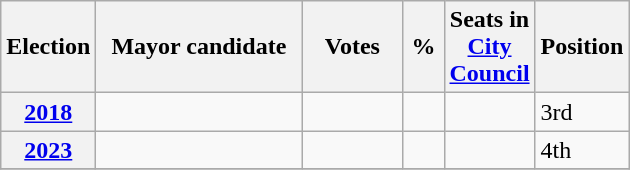<table class="wikitable">
<tr>
<th style="width: 20px">Election</th>
<th style="width: 130px">Mayor candidate</th>
<th style="width: 60px">Votes</th>
<th style="width: 20px">%</th>
<th style="width: 20px"><strong>Seats in <a href='#'>City Council</a></strong></th>
<th>Position</th>
</tr>
<tr>
<th><a href='#'>2018</a></th>
<td></td>
<td></td>
<td></td>
<td></td>
<td>3rd</td>
</tr>
<tr>
<th><a href='#'>2023</a></th>
<td></td>
<td></td>
<td></td>
<td></td>
<td>4th</td>
</tr>
<tr>
</tr>
</table>
